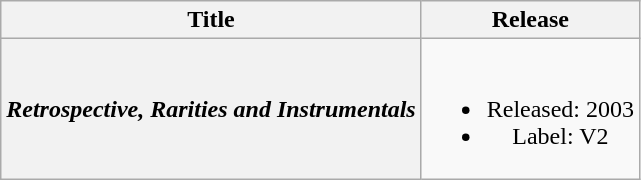<table class="wikitable plainrowheaders" style="text-align:center;">
<tr>
<th scope="col">Title</th>
<th scope="col">Release</th>
</tr>
<tr>
<th scope="row"><em>Retrospective, Rarities and Instrumentals</em></th>
<td><br><ul><li>Released: 2003</li><li>Label: V2</li></ul></td>
</tr>
</table>
